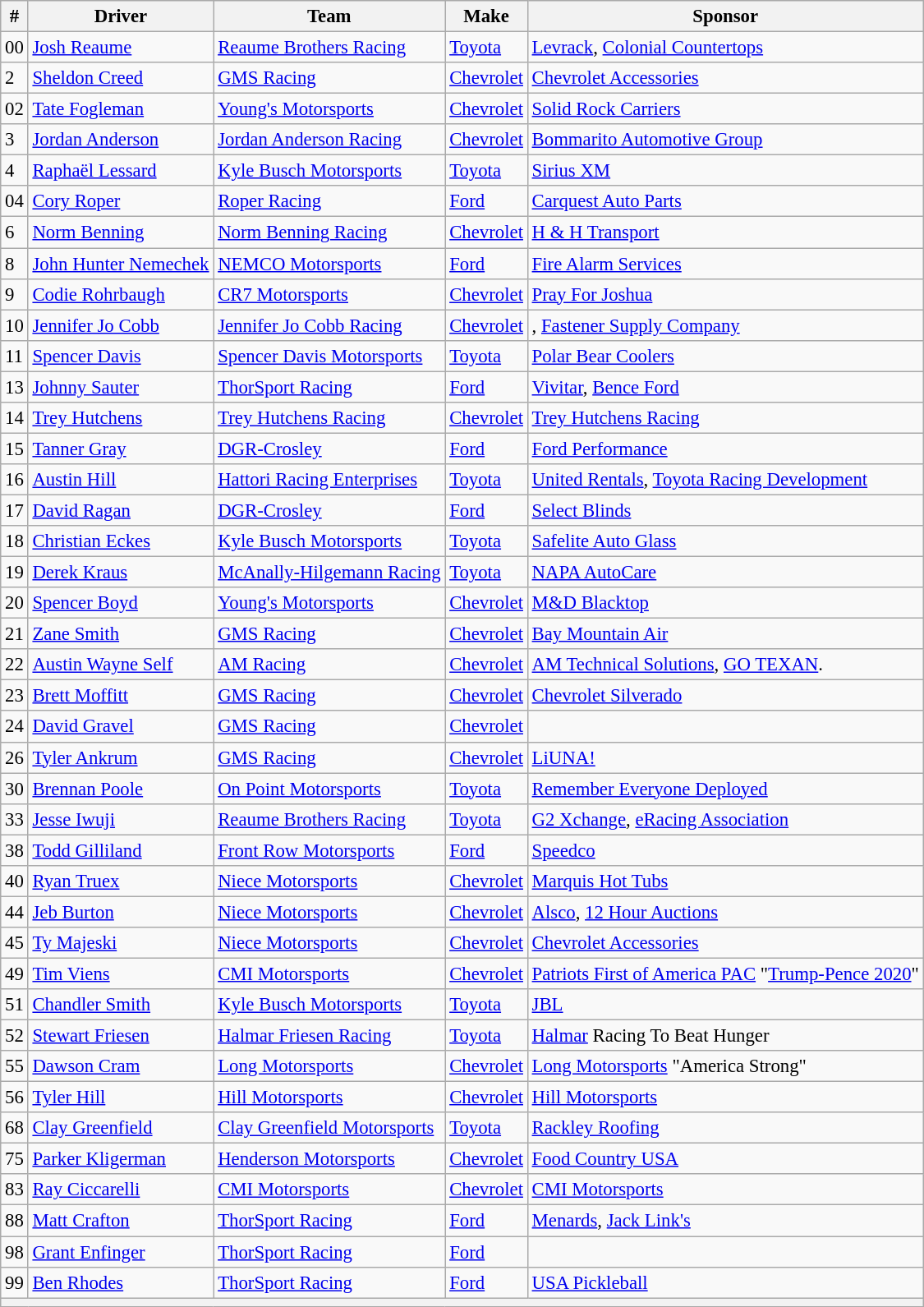<table class="wikitable" style="font-size:95%">
<tr>
<th>#</th>
<th>Driver</th>
<th>Team</th>
<th>Make</th>
<th>Sponsor</th>
</tr>
<tr>
<td>00</td>
<td><a href='#'>Josh Reaume</a></td>
<td><a href='#'>Reaume Brothers Racing</a></td>
<td><a href='#'>Toyota</a></td>
<td><a href='#'>Levrack</a>, <a href='#'>Colonial Countertops</a></td>
</tr>
<tr>
<td>2</td>
<td><a href='#'>Sheldon Creed</a></td>
<td><a href='#'>GMS Racing</a></td>
<td><a href='#'>Chevrolet</a></td>
<td><a href='#'>Chevrolet Accessories</a></td>
</tr>
<tr>
<td>02</td>
<td><a href='#'>Tate Fogleman</a></td>
<td><a href='#'>Young's Motorsports</a></td>
<td><a href='#'>Chevrolet</a></td>
<td><a href='#'>Solid Rock Carriers</a></td>
</tr>
<tr>
<td>3</td>
<td><a href='#'>Jordan Anderson</a></td>
<td><a href='#'>Jordan Anderson Racing</a></td>
<td><a href='#'>Chevrolet</a></td>
<td><a href='#'>Bommarito Automotive Group</a></td>
</tr>
<tr>
<td>4</td>
<td><a href='#'>Raphaël Lessard</a></td>
<td><a href='#'>Kyle Busch Motorsports</a></td>
<td><a href='#'>Toyota</a></td>
<td><a href='#'>Sirius XM</a></td>
</tr>
<tr>
<td>04</td>
<td><a href='#'>Cory Roper</a></td>
<td><a href='#'>Roper Racing</a></td>
<td><a href='#'>Ford</a></td>
<td><a href='#'>Carquest Auto Parts</a></td>
</tr>
<tr>
<td>6</td>
<td><a href='#'>Norm Benning</a></td>
<td><a href='#'>Norm Benning Racing</a></td>
<td><a href='#'>Chevrolet</a></td>
<td><a href='#'>H & H Transport</a></td>
</tr>
<tr>
<td>8</td>
<td><a href='#'>John Hunter Nemechek</a></td>
<td><a href='#'>NEMCO Motorsports</a></td>
<td><a href='#'>Ford</a></td>
<td><a href='#'>Fire Alarm Services</a></td>
</tr>
<tr>
<td>9</td>
<td><a href='#'>Codie Rohrbaugh</a></td>
<td><a href='#'>CR7 Motorsports</a></td>
<td><a href='#'>Chevrolet</a></td>
<td><a href='#'>Pray For Joshua</a></td>
</tr>
<tr>
<td>10</td>
<td><a href='#'>Jennifer Jo Cobb</a></td>
<td><a href='#'>Jennifer Jo Cobb Racing</a></td>
<td><a href='#'>Chevrolet</a></td>
<td>, <a href='#'>Fastener Supply Company</a></td>
</tr>
<tr>
<td>11</td>
<td><a href='#'>Spencer Davis</a></td>
<td><a href='#'>Spencer Davis Motorsports</a></td>
<td><a href='#'>Toyota</a></td>
<td><a href='#'>Polar Bear Coolers</a></td>
</tr>
<tr>
<td>13</td>
<td><a href='#'>Johnny Sauter</a></td>
<td><a href='#'>ThorSport Racing</a></td>
<td><a href='#'>Ford</a></td>
<td><a href='#'>Vivitar</a>, <a href='#'>Bence Ford</a></td>
</tr>
<tr>
<td>14</td>
<td><a href='#'>Trey Hutchens</a></td>
<td><a href='#'>Trey Hutchens Racing</a></td>
<td><a href='#'>Chevrolet</a></td>
<td><a href='#'>Trey Hutchens Racing</a></td>
</tr>
<tr>
<td>15</td>
<td><a href='#'>Tanner Gray</a></td>
<td><a href='#'>DGR-Crosley</a></td>
<td><a href='#'>Ford</a></td>
<td><a href='#'>Ford Performance</a></td>
</tr>
<tr>
<td>16</td>
<td><a href='#'>Austin Hill</a></td>
<td><a href='#'>Hattori Racing Enterprises</a></td>
<td><a href='#'>Toyota</a></td>
<td><a href='#'>United Rentals</a>, <a href='#'>Toyota Racing Development</a></td>
</tr>
<tr>
<td>17</td>
<td><a href='#'>David Ragan</a></td>
<td><a href='#'>DGR-Crosley</a></td>
<td><a href='#'>Ford</a></td>
<td><a href='#'>Select Blinds</a></td>
</tr>
<tr>
<td>18</td>
<td><a href='#'>Christian Eckes</a></td>
<td><a href='#'>Kyle Busch Motorsports</a></td>
<td><a href='#'>Toyota</a></td>
<td><a href='#'>Safelite Auto Glass</a></td>
</tr>
<tr>
<td>19</td>
<td><a href='#'>Derek Kraus</a></td>
<td><a href='#'>McAnally-Hilgemann Racing</a></td>
<td><a href='#'>Toyota</a></td>
<td><a href='#'>NAPA AutoCare</a></td>
</tr>
<tr>
<td>20</td>
<td><a href='#'>Spencer Boyd</a></td>
<td><a href='#'>Young's Motorsports</a></td>
<td><a href='#'>Chevrolet</a></td>
<td><a href='#'>M&D Blacktop</a></td>
</tr>
<tr>
<td>21</td>
<td><a href='#'>Zane Smith</a></td>
<td><a href='#'>GMS Racing</a></td>
<td><a href='#'>Chevrolet</a></td>
<td><a href='#'>Bay Mountain Air</a></td>
</tr>
<tr>
<td>22</td>
<td><a href='#'>Austin Wayne Self</a></td>
<td><a href='#'>AM Racing</a></td>
<td><a href='#'>Chevrolet</a></td>
<td><a href='#'>AM Technical Solutions</a>, <a href='#'>GO TEXAN</a>.</td>
</tr>
<tr>
<td>23</td>
<td><a href='#'>Brett Moffitt</a></td>
<td><a href='#'>GMS Racing</a></td>
<td><a href='#'>Chevrolet</a></td>
<td><a href='#'>Chevrolet Silverado</a></td>
</tr>
<tr>
<td>24</td>
<td><a href='#'>David Gravel</a></td>
<td><a href='#'>GMS Racing</a></td>
<td><a href='#'>Chevrolet</a></td>
<td> </td>
</tr>
<tr>
<td>26</td>
<td><a href='#'>Tyler Ankrum</a></td>
<td><a href='#'>GMS Racing</a></td>
<td><a href='#'>Chevrolet</a></td>
<td><a href='#'>LiUNA!</a></td>
</tr>
<tr>
<td>30</td>
<td><a href='#'>Brennan Poole</a></td>
<td><a href='#'>On Point Motorsports</a></td>
<td><a href='#'>Toyota</a></td>
<td><a href='#'>Remember Everyone Deployed</a></td>
</tr>
<tr>
<td>33</td>
<td><a href='#'>Jesse Iwuji</a></td>
<td><a href='#'>Reaume Brothers Racing</a></td>
<td><a href='#'>Toyota</a></td>
<td><a href='#'>G2 Xchange</a>, <a href='#'>eRacing Association</a></td>
</tr>
<tr>
<td>38</td>
<td><a href='#'>Todd Gilliland</a></td>
<td><a href='#'>Front Row Motorsports</a></td>
<td><a href='#'>Ford</a></td>
<td><a href='#'>Speedco</a></td>
</tr>
<tr>
<td>40</td>
<td><a href='#'>Ryan Truex</a></td>
<td><a href='#'>Niece Motorsports</a></td>
<td><a href='#'>Chevrolet</a></td>
<td><a href='#'>Marquis Hot Tubs</a></td>
</tr>
<tr>
<td>44</td>
<td><a href='#'>Jeb Burton</a></td>
<td><a href='#'>Niece Motorsports</a></td>
<td><a href='#'>Chevrolet</a></td>
<td><a href='#'>Alsco</a>, <a href='#'>12 Hour Auctions</a></td>
</tr>
<tr>
<td>45</td>
<td><a href='#'>Ty Majeski</a></td>
<td><a href='#'>Niece Motorsports</a></td>
<td><a href='#'>Chevrolet</a></td>
<td><a href='#'>Chevrolet Accessories</a></td>
</tr>
<tr>
<td>49</td>
<td><a href='#'>Tim Viens</a></td>
<td><a href='#'>CMI Motorsports</a></td>
<td><a href='#'>Chevrolet</a></td>
<td><a href='#'>Patriots First of America PAC</a> "<a href='#'>Trump-Pence 2020</a>"</td>
</tr>
<tr>
<td>51</td>
<td><a href='#'>Chandler Smith</a></td>
<td><a href='#'>Kyle Busch Motorsports</a></td>
<td><a href='#'>Toyota</a></td>
<td><a href='#'>JBL</a></td>
</tr>
<tr>
<td>52</td>
<td><a href='#'>Stewart Friesen</a></td>
<td><a href='#'>Halmar Friesen Racing</a></td>
<td><a href='#'>Toyota</a></td>
<td><a href='#'>Halmar</a> Racing To Beat Hunger</td>
</tr>
<tr>
<td>55</td>
<td><a href='#'>Dawson Cram</a></td>
<td><a href='#'>Long Motorsports</a></td>
<td><a href='#'>Chevrolet</a></td>
<td><a href='#'>Long Motorsports</a> "America Strong"</td>
</tr>
<tr>
<td>56</td>
<td><a href='#'>Tyler Hill</a></td>
<td><a href='#'>Hill Motorsports</a></td>
<td><a href='#'>Chevrolet</a></td>
<td><a href='#'>Hill Motorsports</a></td>
</tr>
<tr>
<td>68</td>
<td><a href='#'>Clay Greenfield</a></td>
<td><a href='#'>Clay Greenfield Motorsports</a></td>
<td><a href='#'>Toyota</a></td>
<td><a href='#'>Rackley Roofing</a></td>
</tr>
<tr>
<td>75</td>
<td><a href='#'>Parker Kligerman</a></td>
<td><a href='#'>Henderson Motorsports</a></td>
<td><a href='#'>Chevrolet</a></td>
<td><a href='#'>Food Country USA</a></td>
</tr>
<tr>
<td>83</td>
<td><a href='#'>Ray Ciccarelli</a></td>
<td><a href='#'>CMI Motorsports</a></td>
<td><a href='#'>Chevrolet</a></td>
<td><a href='#'>CMI Motorsports</a></td>
</tr>
<tr>
<td>88</td>
<td><a href='#'>Matt Crafton</a></td>
<td><a href='#'>ThorSport Racing</a></td>
<td><a href='#'>Ford</a></td>
<td><a href='#'>Menards</a>, <a href='#'>Jack Link's</a></td>
</tr>
<tr>
<td>98</td>
<td><a href='#'>Grant Enfinger</a></td>
<td><a href='#'>ThorSport Racing</a></td>
<td><a href='#'>Ford</a></td>
<td></td>
</tr>
<tr>
<td>99</td>
<td><a href='#'>Ben Rhodes</a></td>
<td><a href='#'>ThorSport Racing</a></td>
<td><a href='#'>Ford</a></td>
<td><a href='#'>USA Pickleball</a></td>
</tr>
<tr>
<th colspan="5"></th>
</tr>
</table>
